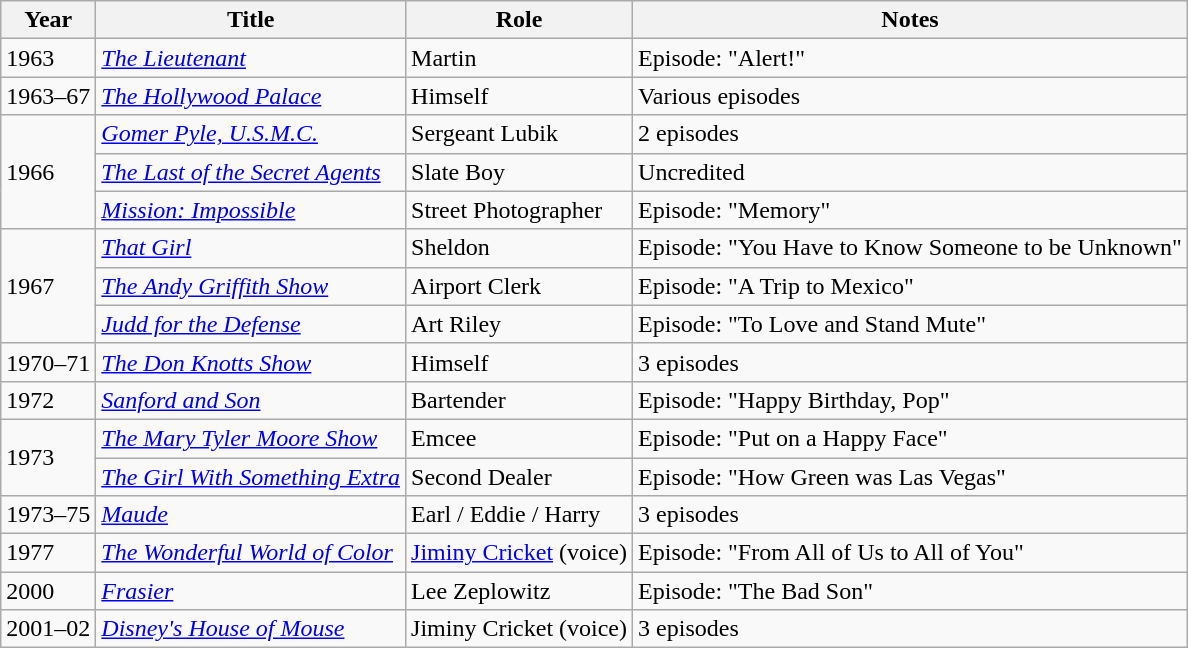<table class = "wikitable sortable">
<tr>
<th>Year</th>
<th>Title</th>
<th>Role</th>
<th class = "unsortable">Notes</th>
</tr>
<tr>
<td>1963</td>
<td><em><a href='#'>The Lieutenant</a></em></td>
<td>Martin</td>
<td>Episode: "Alert!"</td>
</tr>
<tr>
<td>1963–67</td>
<td><em><a href='#'>The Hollywood Palace</a></em></td>
<td>Himself</td>
<td>Various episodes</td>
</tr>
<tr>
<td rowspan="3">1966</td>
<td><em><a href='#'>Gomer Pyle, U.S.M.C.</a></em></td>
<td>Sergeant Lubik</td>
<td>2 episodes</td>
</tr>
<tr>
<td><em><a href='#'>The Last of the Secret Agents</a></em></td>
<td>Slate Boy</td>
<td>Uncredited</td>
</tr>
<tr>
<td><em><a href='#'>Mission: Impossible</a></em></td>
<td>Street Photographer</td>
<td>Episode: "Memory"</td>
</tr>
<tr>
<td rowspan="3">1967</td>
<td><em><a href='#'>That Girl</a></em></td>
<td>Sheldon</td>
<td>Episode: "You Have to Know Someone to be Unknown"</td>
</tr>
<tr>
<td><em><a href='#'>The Andy Griffith Show</a></em></td>
<td>Airport Clerk</td>
<td>Episode: "A Trip to Mexico"</td>
</tr>
<tr>
<td><em><a href='#'>Judd for the Defense</a></em></td>
<td>Art Riley</td>
<td>Episode: "To Love and Stand Mute"</td>
</tr>
<tr>
<td>1970–71</td>
<td><em><a href='#'>The Don Knotts Show</a></em></td>
<td>Himself</td>
<td>3 episodes</td>
</tr>
<tr>
<td>1972</td>
<td><em><a href='#'>Sanford and Son</a></em></td>
<td>Bartender</td>
<td>Episode: "Happy Birthday, Pop"</td>
</tr>
<tr>
<td rowspan="2">1973</td>
<td><em><a href='#'>The Mary Tyler Moore Show</a></em></td>
<td>Emcee</td>
<td>Episode: "Put on a Happy Face"</td>
</tr>
<tr>
<td><em><a href='#'>The Girl With Something Extra</a></em></td>
<td>Second Dealer</td>
<td>Episode: "How Green was Las Vegas"</td>
</tr>
<tr>
<td>1973–75</td>
<td><em><a href='#'>Maude</a></em></td>
<td>Earl / Eddie / Harry</td>
<td>3 episodes</td>
</tr>
<tr>
<td>1977</td>
<td><em><a href='#'>The Wonderful World of Color</a></em></td>
<td><a href='#'>Jiminy Cricket</a> (voice)</td>
<td>Episode: "From All of Us to All of You"</td>
</tr>
<tr>
<td>2000</td>
<td><em><a href='#'>Frasier</a></em></td>
<td>Lee Zeplowitz</td>
<td>Episode: "The Bad Son"</td>
</tr>
<tr>
<td>2001–02</td>
<td><em><a href='#'>Disney's House of Mouse</a></em></td>
<td>Jiminy Cricket (voice)</td>
<td>3 episodes</td>
</tr>
</table>
